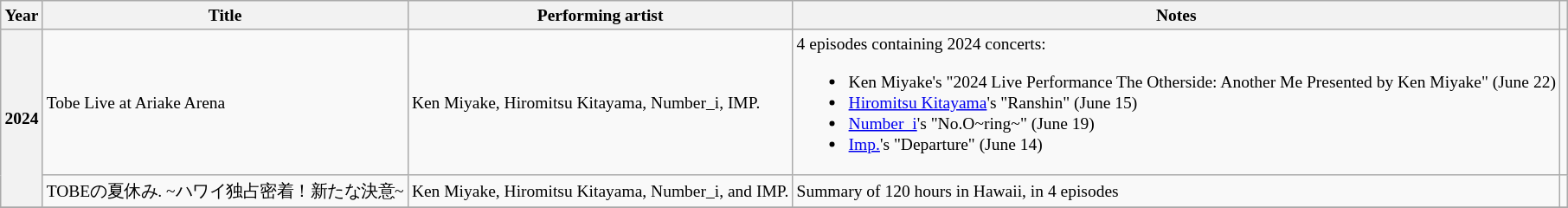<table class="wikitable" style="text-align:left;font-size:small;">
<tr>
<th>Year</th>
<th>Title</th>
<th>Performing artist</th>
<th>Notes</th>
<th></th>
</tr>
<tr>
<th rowspan="2">2024</th>
<td>Tobe Live at Ariake Arena</td>
<td>Ken Miyake, Hiromitsu Kitayama, Number_i, IMP.</td>
<td>4 episodes containing 2024 concerts:<br><ul><li>Ken Miyake's "2024 Live Performance The Otherside: Another Me Presented by Ken Miyake" (June 22)</li><li><a href='#'>Hiromitsu Kitayama</a>'s "Ranshin" (June 15)</li><li><a href='#'>Number_i</a>'s "No.O~ring~" (June 19)</li><li><a href='#'>Imp.</a>'s "Departure" (June 14)</li></ul></td>
<td></td>
</tr>
<tr>
<td>TOBEの夏休み. ~ハワイ独占密着！新たな決意~</td>
<td>Ken Miyake, Hiromitsu Kitayama, Number_i, and IMP.</td>
<td>Summary of 120 hours in Hawaii, in 4 episodes</td>
<td></td>
</tr>
<tr>
</tr>
</table>
